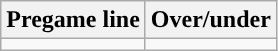<table class="wikitable">
<tr align="center">
<th>Pregame line</th>
<th>Over/under</th>
</tr>
<tr align="center">
<td></td>
<td></td>
</tr>
</table>
